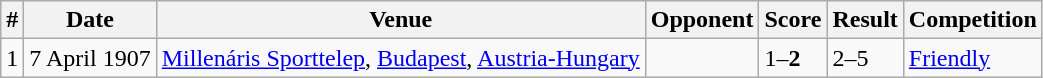<table class="wikitable">
<tr>
<th>#</th>
<th>Date</th>
<th>Venue</th>
<th>Opponent</th>
<th>Score</th>
<th>Result</th>
<th>Competition</th>
</tr>
<tr>
<td>1</td>
<td>7 April 1907</td>
<td><a href='#'>Millenáris Sporttelep</a>, <a href='#'>Budapest</a>, <a href='#'>Austria-Hungary</a></td>
<td></td>
<td>1–<strong>2</strong></td>
<td>2–5</td>
<td><a href='#'>Friendly</a></td>
</tr>
</table>
